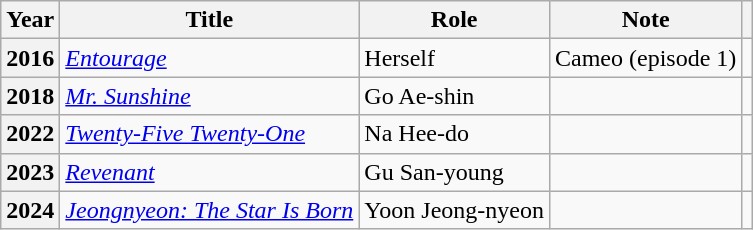<table class="wikitable plainrowheaders sortable">
<tr>
<th scope="col">Year</th>
<th scope="col">Title</th>
<th scope="col">Role</th>
<th scope="col" class="unsortable">Note</th>
<th scope="col" class="unsortable"></th>
</tr>
<tr>
<th scope="row">2016</th>
<td><em><a href='#'>Entourage</a></em></td>
<td>Herself</td>
<td>Cameo (episode 1)</td>
<td style="text-align:center"></td>
</tr>
<tr>
<th scope="row">2018</th>
<td><em><a href='#'>Mr. Sunshine</a></em></td>
<td>Go Ae-shin</td>
<td></td>
<td style="text-align:center"></td>
</tr>
<tr>
<th scope="row">2022</th>
<td><em><a href='#'>Twenty-Five Twenty-One</a></em></td>
<td>Na Hee-do</td>
<td></td>
<td style="text-align:center"></td>
</tr>
<tr>
<th scope="row">2023</th>
<td><em><a href='#'>Revenant</a></em></td>
<td>Gu San-young</td>
<td></td>
<td style="text-align:center"></td>
</tr>
<tr>
<th scope="row">2024</th>
<td><em><a href='#'>Jeongnyeon: The Star Is Born</a></em></td>
<td>Yoon Jeong-nyeon</td>
<td></td>
<td style="text-align:center"></td>
</tr>
</table>
